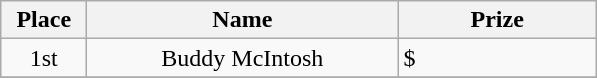<table class="wikitable">
<tr>
<th width="50">Place</th>
<th width="200">Name</th>
<th width="125">Prize</th>
</tr>
<tr>
<td align = "center">1st</td>
<td align = "center">Buddy McIntosh</td>
<td>$</td>
</tr>
<tr>
</tr>
</table>
